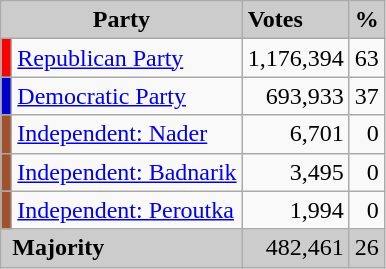<table class="wikitable">
<tr bgcolor="CCCCCC">
<td colspan="2" rowspan="1" align="center" valign="top"><strong>Party</strong></td>
<td valign="top"><strong>Votes</strong></td>
<td valign="top"><strong>%</strong></td>
</tr>
<tr>
<td style="color:inherit;background:#ff0000"></td>
<td><a href='#'>Republican Party</a></td>
<td align="right">1,176,394</td>
<td align="right">63</td>
</tr>
<tr>
<td style="color:inherit;background:#0000cd"></td>
<td><a href='#'>Democratic Party</a></td>
<td align="right">693,933</td>
<td align="right">37</td>
</tr>
<tr>
<td style="color:inherit;background:#a0522d"></td>
<td><a href='#'>Independent: Nader</a></td>
<td align="right">6,701</td>
<td align="right">0</td>
</tr>
<tr>
<td style="color:inherit;background:#a0522d"></td>
<td><a href='#'>Independent: Badnarik</a></td>
<td align="right">3,495</td>
<td align="right">0</td>
</tr>
<tr>
<td style="color:inherit;background:#a0522d"></td>
<td><a href='#'>Independent: Peroutka</a></td>
<td align="right">1,994</td>
<td align="right">0</td>
</tr>
<tr bgcolor="CCCCCC">
<td colspan="2" rowspan="1"> <strong>Majority</strong></td>
<td align="right">482,461</td>
<td align="right">26</td>
</tr>
</table>
